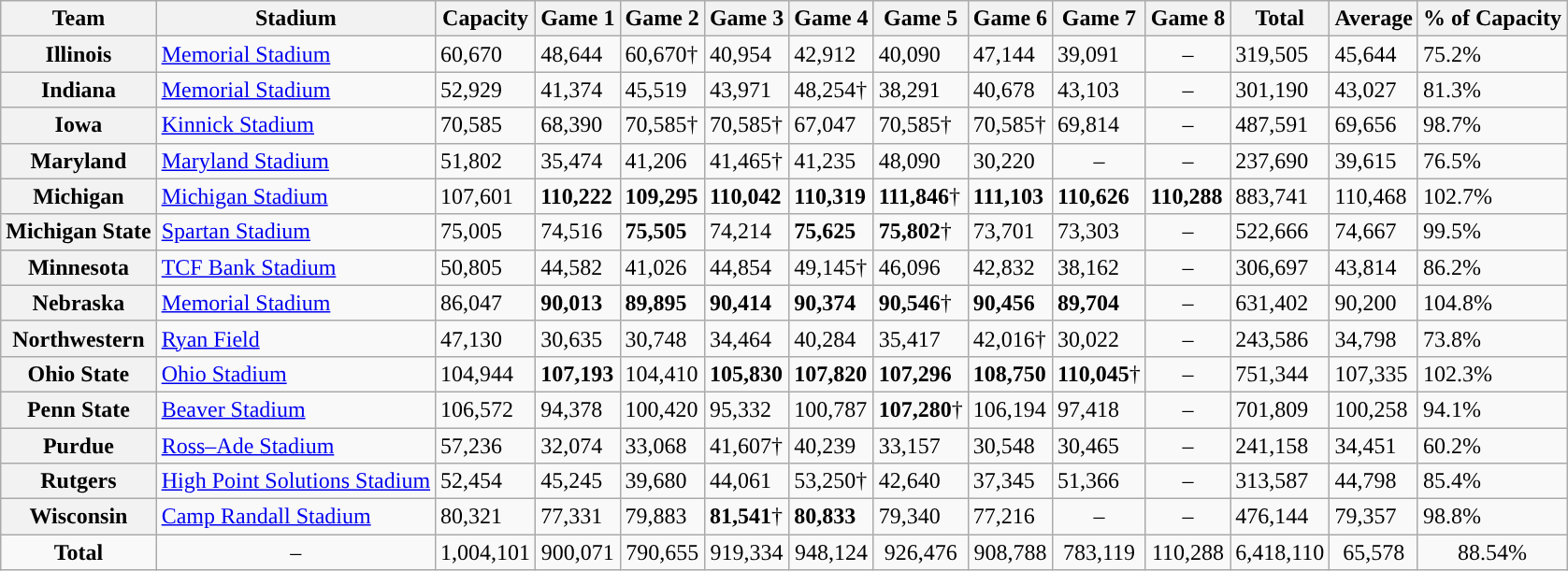<table class="wikitable sortable">
<tr>
<th>Team</th>
<th>Stadium</th>
<th>Capacity</th>
<th>Game 1</th>
<th>Game 2</th>
<th>Game 3</th>
<th>Game 4</th>
<th>Game 5</th>
<th>Game 6</th>
<th>Game 7</th>
<th>Game 8</th>
<th>Total</th>
<th>Average</th>
<th>% of Capacity</th>
</tr>
<tr>
<th>Illinois</th>
<td><a href='#'>Memorial Stadium</a></td>
<td>60,670</td>
<td>48,644</td>
<td>60,670†</td>
<td>40,954</td>
<td>42,912</td>
<td>40,090</td>
<td>47,144</td>
<td>39,091</td>
<td align="center">–</td>
<td>319,505</td>
<td>45,644</td>
<td>75.2%</td>
</tr>
<tr>
<th>Indiana</th>
<td><a href='#'>Memorial Stadium</a></td>
<td>52,929</td>
<td>41,374</td>
<td>45,519</td>
<td>43,971</td>
<td>48,254†</td>
<td>38,291</td>
<td>40,678</td>
<td>43,103</td>
<td align="center">–</td>
<td>301,190</td>
<td>43,027</td>
<td>81.3%</td>
</tr>
<tr>
<th>Iowa</th>
<td><a href='#'>Kinnick Stadium</a></td>
<td>70,585</td>
<td>68,390</td>
<td>70,585†</td>
<td>70,585†</td>
<td>67,047</td>
<td>70,585†</td>
<td>70,585†</td>
<td>69,814</td>
<td align="center">–</td>
<td>487,591</td>
<td>69,656</td>
<td>98.7%</td>
</tr>
<tr>
<th>Maryland</th>
<td><a href='#'>Maryland Stadium</a></td>
<td>51,802</td>
<td>35,474</td>
<td>41,206</td>
<td>41,465†</td>
<td>41,235</td>
<td>48,090</td>
<td>30,220</td>
<td align="center">–</td>
<td align="center">–</td>
<td>237,690</td>
<td>39,615</td>
<td>76.5%</td>
</tr>
<tr>
<th>Michigan</th>
<td><a href='#'>Michigan Stadium</a></td>
<td>107,601</td>
<td><strong>110,222</strong></td>
<td><strong>109,295</strong></td>
<td><strong>110,042</strong></td>
<td><strong>110,319</strong></td>
<td><strong>111,846</strong>†</td>
<td><strong>111,103</strong></td>
<td><strong>110,626</strong></td>
<td><strong>110,288</strong></td>
<td>883,741</td>
<td>110,468</td>
<td>102.7%</td>
</tr>
<tr>
<th>Michigan State</th>
<td><a href='#'>Spartan Stadium</a></td>
<td>75,005</td>
<td>74,516</td>
<td><strong>75,505</strong></td>
<td>74,214</td>
<td><strong>75,625</strong></td>
<td><strong>75,802</strong>†</td>
<td>73,701</td>
<td>73,303</td>
<td align="center">–</td>
<td>522,666</td>
<td>74,667</td>
<td>99.5%</td>
</tr>
<tr>
<th>Minnesota</th>
<td><a href='#'>TCF Bank Stadium</a></td>
<td>50,805 </td>
<td>44,582</td>
<td>41,026</td>
<td>44,854</td>
<td>49,145†</td>
<td>46,096</td>
<td>42,832</td>
<td>38,162</td>
<td align="center">–</td>
<td>306,697</td>
<td>43,814</td>
<td>86.2%</td>
</tr>
<tr>
<th>Nebraska</th>
<td><a href='#'>Memorial Stadium</a></td>
<td>86,047</td>
<td><strong>90,013</strong></td>
<td><strong>89,895</strong></td>
<td><strong>90,414</strong></td>
<td><strong>90,374</strong></td>
<td><strong>90,546</strong>†</td>
<td><strong>90,456</strong></td>
<td><strong>89,704</strong></td>
<td align="center">–</td>
<td>631,402</td>
<td>90,200</td>
<td>104.8%</td>
</tr>
<tr>
<th>Northwestern</th>
<td><a href='#'>Ryan Field</a></td>
<td>47,130</td>
<td>30,635</td>
<td>30,748</td>
<td>34,464</td>
<td>40,284</td>
<td>35,417</td>
<td>42,016†</td>
<td>30,022</td>
<td align="center">–</td>
<td>243,586</td>
<td>34,798</td>
<td>73.8%</td>
</tr>
<tr>
<th>Ohio State</th>
<td><a href='#'>Ohio Stadium</a></td>
<td>104,944</td>
<td><strong>107,193</strong></td>
<td>104,410</td>
<td><strong>105,830</strong></td>
<td><strong>107,820</strong></td>
<td><strong>107,296</strong></td>
<td><strong>108,750</strong></td>
<td><strong>110,045</strong>†</td>
<td align="center">–</td>
<td>751,344</td>
<td>107,335</td>
<td>102.3%</td>
</tr>
<tr>
<th>Penn State</th>
<td><a href='#'>Beaver Stadium</a></td>
<td>106,572</td>
<td>94,378</td>
<td>100,420</td>
<td>95,332</td>
<td>100,787</td>
<td><strong>107,280</strong>†</td>
<td>106,194</td>
<td>97,418</td>
<td align="center">–</td>
<td>701,809</td>
<td>100,258</td>
<td>94.1%</td>
</tr>
<tr>
<th>Purdue</th>
<td><a href='#'>Ross–Ade Stadium</a></td>
<td>57,236</td>
<td>32,074</td>
<td>33,068</td>
<td>41,607†</td>
<td>40,239</td>
<td>33,157</td>
<td>30,548</td>
<td>30,465</td>
<td align="center">–</td>
<td>241,158</td>
<td>34,451</td>
<td>60.2%</td>
</tr>
<tr>
<th>Rutgers</th>
<td><a href='#'>High Point Solutions Stadium</a></td>
<td>52,454</td>
<td>45,245</td>
<td>39,680</td>
<td>44,061</td>
<td>53,250†</td>
<td>42,640</td>
<td>37,345</td>
<td>51,366</td>
<td align="center">–</td>
<td>313,587</td>
<td>44,798</td>
<td>85.4%</td>
</tr>
<tr>
<th>Wisconsin</th>
<td><a href='#'>Camp Randall Stadium</a></td>
<td>80,321</td>
<td>77,331</td>
<td>79,883</td>
<td><strong>81,541</strong>†</td>
<td><strong>80,833</strong></td>
<td>79,340</td>
<td>77,216</td>
<td align="center">–</td>
<td align="center">–</td>
<td>476,144</td>
<td>79,357</td>
<td>98.8%</td>
</tr>
<tr>
<td align="center"><strong>Total</strong></td>
<td align="center">–</td>
<td align="center">1,004,101</td>
<td align="center">900,071</td>
<td align="center">790,655</td>
<td align="center">919,334</td>
<td align="center">948,124</td>
<td align="center">926,476</td>
<td align="center">908,788</td>
<td align="center">783,119</td>
<td align="center">110,288</td>
<td align="center">6,418,110</td>
<td align="center">65,578</td>
<td align="center">88.54%</td>
</tr>
</table>
